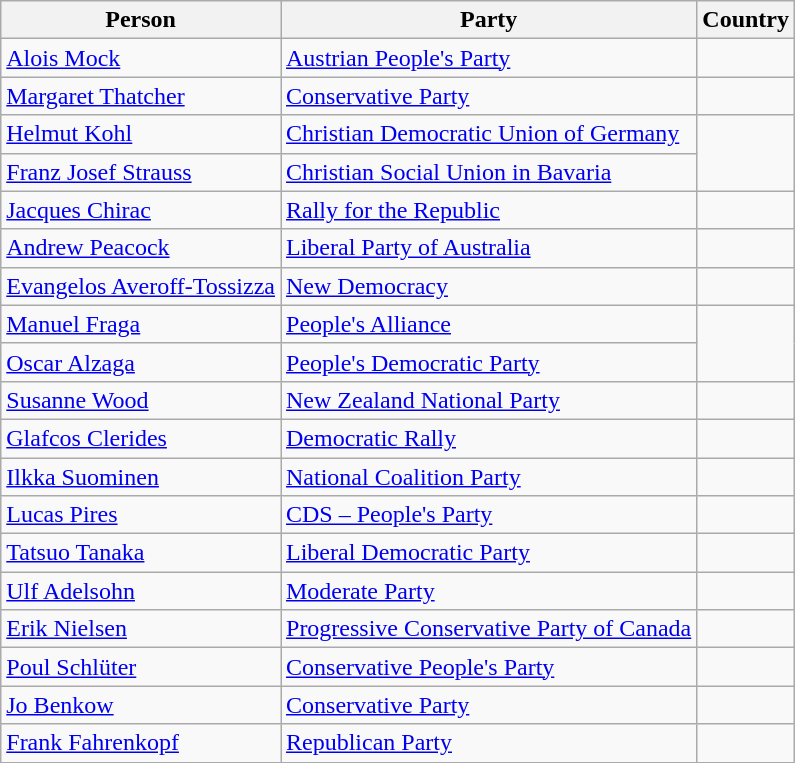<table class="wikitable sortable">
<tr>
<th>Person</th>
<th>Party</th>
<th>Country</th>
</tr>
<tr>
<td><a href='#'>Alois Mock</a></td>
<td><a href='#'>Austrian People's Party</a></td>
<td></td>
</tr>
<tr>
<td><a href='#'>Margaret Thatcher</a></td>
<td><a href='#'>Conservative Party</a></td>
<td></td>
</tr>
<tr>
<td><a href='#'>Helmut Kohl</a></td>
<td><a href='#'>Christian Democratic Union of Germany</a></td>
<td rowspan=2></td>
</tr>
<tr>
<td><a href='#'>Franz Josef Strauss</a></td>
<td><a href='#'>Christian Social Union in Bavaria</a></td>
</tr>
<tr>
<td><a href='#'>Jacques Chirac</a></td>
<td><a href='#'>Rally for the Republic</a></td>
<td></td>
</tr>
<tr>
<td><a href='#'>Andrew Peacock</a></td>
<td><a href='#'>Liberal Party of Australia</a></td>
<td></td>
</tr>
<tr>
<td><a href='#'>Evangelos Averoff-Tossizza</a></td>
<td><a href='#'>New Democracy</a></td>
<td></td>
</tr>
<tr>
<td><a href='#'>Manuel Fraga</a></td>
<td><a href='#'>People's Alliance</a></td>
<td rowspan=2></td>
</tr>
<tr>
<td><a href='#'>Oscar Alzaga</a></td>
<td><a href='#'>People's Democratic Party</a></td>
</tr>
<tr>
<td><a href='#'>Susanne Wood</a></td>
<td><a href='#'>New Zealand National Party</a></td>
<td></td>
</tr>
<tr>
<td><a href='#'>Glafcos Clerides</a></td>
<td><a href='#'>Democratic Rally</a></td>
<td></td>
</tr>
<tr>
<td><a href='#'>Ilkka Suominen</a></td>
<td><a href='#'>National Coalition Party</a></td>
<td></td>
</tr>
<tr>
<td><a href='#'>Lucas Pires</a></td>
<td><a href='#'>CDS – People's Party</a></td>
<td></td>
</tr>
<tr>
<td><a href='#'>Tatsuo Tanaka</a></td>
<td><a href='#'>Liberal Democratic Party</a></td>
<td></td>
</tr>
<tr>
<td><a href='#'>Ulf Adelsohn</a></td>
<td><a href='#'>Moderate Party</a></td>
<td></td>
</tr>
<tr>
<td><a href='#'>Erik Nielsen</a></td>
<td><a href='#'>Progressive Conservative Party of Canada</a></td>
<td></td>
</tr>
<tr>
<td><a href='#'>Poul Schlüter</a></td>
<td><a href='#'>Conservative People's Party</a></td>
<td></td>
</tr>
<tr>
<td><a href='#'>Jo Benkow</a></td>
<td><a href='#'>Conservative Party</a></td>
<td></td>
</tr>
<tr>
<td><a href='#'>Frank Fahrenkopf</a></td>
<td><a href='#'>Republican Party</a></td>
<td></td>
</tr>
<tr>
</tr>
</table>
